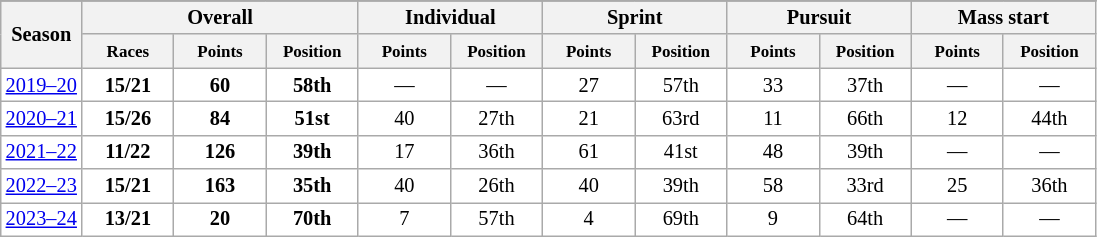<table class="wikitable" style="font-size:85%; text-align:center; border:grey solid 1px; border-collapse:collapse; background:#ffffff;">
<tr class="hintergrundfarbe5">
</tr>
<tr style="background:#efefef;">
<th colspan="1" rowspan="2" color:white; width:115px;">Season</th>
<th colspan="3" color:white; width:115px;">Overall</th>
<th colspan="2" color:white; width:115px;">Individual</th>
<th colspan="2" color:white; width:115px;">Sprint</th>
<th colspan="2" color:white; width:115px;">Pursuit</th>
<th colspan="2" color:white; width:115px;">Mass start</th>
</tr>
<tr>
<th style="width:55px;"><small>Races</small></th>
<th style="width:55px;"><small>Points</small></th>
<th style="width:55px;"><small>Position</small></th>
<th style="width:55px;"><small>Points</small></th>
<th style="width:55px;"><small>Position</small></th>
<th style="width:55px;"><small>Points</small></th>
<th style="width:55px;"><small>Position</small></th>
<th style="width:55px;"><small>Points</small></th>
<th style="width:55px;"><small>Position</small></th>
<th style="width:55px;"><small>Points</small></th>
<th style="width:55px;"><small>Position</small></th>
</tr>
<tr>
<td><a href='#'>2019–20</a></td>
<td><strong>15/21</strong></td>
<td><strong>60</strong></td>
<td><strong>58th</strong></td>
<td>—</td>
<td>—</td>
<td>27</td>
<td>57th</td>
<td>33</td>
<td>37th</td>
<td>—</td>
<td>—</td>
</tr>
<tr>
<td><a href='#'>2020–21</a></td>
<td><strong>15/26</strong></td>
<td><strong>84</strong></td>
<td><strong>51st</strong></td>
<td>40</td>
<td>27th</td>
<td>21</td>
<td>63rd</td>
<td>11</td>
<td>66th</td>
<td>12</td>
<td>44th</td>
</tr>
<tr>
<td><a href='#'>2021–22</a></td>
<td><strong>11/22</strong></td>
<td><strong>126</strong></td>
<td><strong>39th</strong></td>
<td>17</td>
<td>36th</td>
<td>61</td>
<td>41st</td>
<td>48</td>
<td>39th</td>
<td>—</td>
<td>—</td>
</tr>
<tr>
<td><a href='#'>2022–23</a></td>
<td><strong>15/21</strong></td>
<td><strong>163</strong></td>
<td><strong>35th</strong></td>
<td>40</td>
<td>26th</td>
<td>40</td>
<td>39th</td>
<td>58</td>
<td>33rd</td>
<td>25</td>
<td>36th</td>
</tr>
<tr>
<td><a href='#'>2023–24</a></td>
<td><strong>13/21</strong></td>
<td><strong>20</strong></td>
<td><strong>70th</strong></td>
<td>7</td>
<td>57th</td>
<td>4</td>
<td>69th</td>
<td>9</td>
<td>64th</td>
<td>—</td>
<td>—</td>
</tr>
</table>
